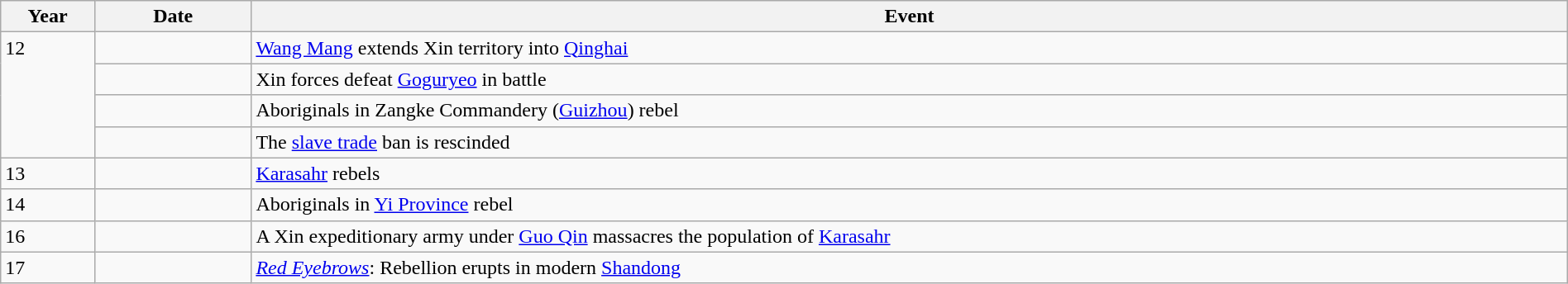<table class="wikitable" style="width:100%;">
<tr>
<th style="width:6%">Year</th>
<th style="width:10%">Date</th>
<th>Event</th>
</tr>
<tr>
<td rowspan="4" style="vertical-align:top;">12</td>
<td></td>
<td><a href='#'>Wang Mang</a> extends Xin territory into <a href='#'>Qinghai</a></td>
</tr>
<tr>
<td></td>
<td>Xin forces defeat <a href='#'>Goguryeo</a> in battle</td>
</tr>
<tr>
<td></td>
<td>Aboriginals in Zangke Commandery (<a href='#'>Guizhou</a>) rebel</td>
</tr>
<tr>
<td></td>
<td>The <a href='#'>slave trade</a> ban is rescinded</td>
</tr>
<tr>
<td>13</td>
<td></td>
<td><a href='#'>Karasahr</a> rebels</td>
</tr>
<tr>
<td>14</td>
<td></td>
<td>Aboriginals in <a href='#'>Yi Province</a> rebel</td>
</tr>
<tr>
<td>16</td>
<td></td>
<td>A Xin expeditionary army under <a href='#'>Guo Qin</a> massacres the population of <a href='#'>Karasahr</a></td>
</tr>
<tr>
<td>17</td>
<td></td>
<td><em><a href='#'>Red Eyebrows</a></em>: Rebellion erupts in modern <a href='#'>Shandong</a></td>
</tr>
</table>
